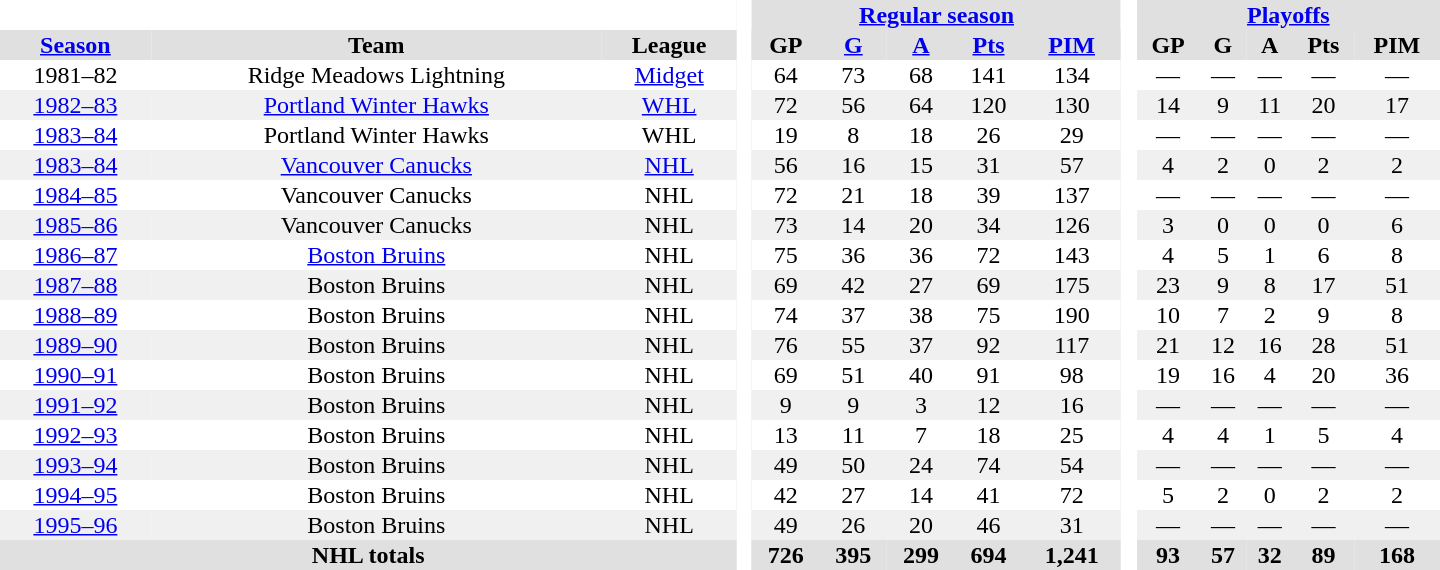<table border="0" cellpadding="1" cellspacing="0" style="text-align:center; width:60em;">
<tr style="background:#e0e0e0;">
<th colspan="3" style="background:#fff;"> </th>
<th rowspan="100" style="background:#fff;"> </th>
<th colspan="5"><a href='#'>Regular season</a></th>
<th rowspan="100" style="background:#fff;"> </th>
<th colspan="5"><a href='#'>Playoffs</a></th>
</tr>
<tr style="background:#e0e0e0;">
<th><a href='#'>Season</a></th>
<th>Team</th>
<th>League</th>
<th>GP</th>
<th><a href='#'>G</a></th>
<th><a href='#'>A</a></th>
<th><a href='#'>Pts</a></th>
<th><a href='#'>PIM</a></th>
<th>GP</th>
<th>G</th>
<th>A</th>
<th>Pts</th>
<th>PIM</th>
</tr>
<tr>
<td>1981–82</td>
<td>Ridge Meadows Lightning</td>
<td><a href='#'>Midget</a></td>
<td>64</td>
<td>73</td>
<td>68</td>
<td>141</td>
<td>134</td>
<td>—</td>
<td>—</td>
<td>—</td>
<td>—</td>
<td>—</td>
</tr>
<tr style="background:#f0f0f0;">
<td><a href='#'>1982–83</a></td>
<td><a href='#'>Portland Winter Hawks</a></td>
<td><a href='#'>WHL</a></td>
<td>72</td>
<td>56</td>
<td>64</td>
<td>120</td>
<td>130</td>
<td>14</td>
<td>9</td>
<td>11</td>
<td>20</td>
<td>17</td>
</tr>
<tr>
<td><a href='#'>1983–84</a></td>
<td>Portland Winter Hawks</td>
<td>WHL</td>
<td>19</td>
<td>8</td>
<td>18</td>
<td>26</td>
<td>29</td>
<td>—</td>
<td>—</td>
<td>—</td>
<td>—</td>
<td>—</td>
</tr>
<tr style="background:#f0f0f0;">
<td><a href='#'>1983–84</a></td>
<td><a href='#'>Vancouver Canucks</a></td>
<td><a href='#'>NHL</a></td>
<td>56</td>
<td>16</td>
<td>15</td>
<td>31</td>
<td>57</td>
<td>4</td>
<td>2</td>
<td>0</td>
<td>2</td>
<td>2</td>
</tr>
<tr>
<td><a href='#'>1984–85</a></td>
<td>Vancouver Canucks</td>
<td>NHL</td>
<td>72</td>
<td>21</td>
<td>18</td>
<td>39</td>
<td>137</td>
<td>—</td>
<td>—</td>
<td>—</td>
<td>—</td>
<td>—</td>
</tr>
<tr style="background:#f0f0f0;">
<td><a href='#'>1985–86</a></td>
<td>Vancouver Canucks</td>
<td>NHL</td>
<td>73</td>
<td>14</td>
<td>20</td>
<td>34</td>
<td>126</td>
<td>3</td>
<td>0</td>
<td>0</td>
<td>0</td>
<td>6</td>
</tr>
<tr>
<td><a href='#'>1986–87</a></td>
<td><a href='#'>Boston Bruins</a></td>
<td>NHL</td>
<td>75</td>
<td>36</td>
<td>36</td>
<td>72</td>
<td>143</td>
<td>4</td>
<td>5</td>
<td>1</td>
<td>6</td>
<td>8</td>
</tr>
<tr style="background:#f0f0f0;">
<td><a href='#'>1987–88</a></td>
<td>Boston Bruins</td>
<td>NHL</td>
<td>69</td>
<td>42</td>
<td>27</td>
<td>69</td>
<td>175</td>
<td>23</td>
<td>9</td>
<td>8</td>
<td>17</td>
<td>51</td>
</tr>
<tr>
<td><a href='#'>1988–89</a></td>
<td>Boston Bruins</td>
<td>NHL</td>
<td>74</td>
<td>37</td>
<td>38</td>
<td>75</td>
<td>190</td>
<td>10</td>
<td>7</td>
<td>2</td>
<td>9</td>
<td>8</td>
</tr>
<tr style="background:#f0f0f0;">
<td><a href='#'>1989–90</a></td>
<td>Boston Bruins</td>
<td>NHL</td>
<td>76</td>
<td>55</td>
<td>37</td>
<td>92</td>
<td>117</td>
<td>21</td>
<td>12</td>
<td>16</td>
<td>28</td>
<td>51</td>
</tr>
<tr>
<td><a href='#'>1990–91</a></td>
<td>Boston Bruins</td>
<td>NHL</td>
<td>69</td>
<td>51</td>
<td>40</td>
<td>91</td>
<td>98</td>
<td>19</td>
<td>16</td>
<td>4</td>
<td>20</td>
<td>36</td>
</tr>
<tr style="background:#f0f0f0;">
<td><a href='#'>1991–92</a></td>
<td>Boston Bruins</td>
<td>NHL</td>
<td>9</td>
<td>9</td>
<td>3</td>
<td>12</td>
<td>16</td>
<td>—</td>
<td>—</td>
<td>—</td>
<td>—</td>
<td>—</td>
</tr>
<tr>
<td><a href='#'>1992–93</a></td>
<td>Boston Bruins</td>
<td>NHL</td>
<td>13</td>
<td>11</td>
<td>7</td>
<td>18</td>
<td>25</td>
<td>4</td>
<td>4</td>
<td>1</td>
<td>5</td>
<td>4</td>
</tr>
<tr style="background:#f0f0f0;">
<td><a href='#'>1993–94</a></td>
<td>Boston Bruins</td>
<td>NHL</td>
<td>49</td>
<td>50</td>
<td>24</td>
<td>74</td>
<td>54</td>
<td>—</td>
<td>—</td>
<td>—</td>
<td>—</td>
<td>—</td>
</tr>
<tr>
<td><a href='#'>1994–95</a></td>
<td>Boston Bruins</td>
<td>NHL</td>
<td>42</td>
<td>27</td>
<td>14</td>
<td>41</td>
<td>72</td>
<td>5</td>
<td>2</td>
<td>0</td>
<td>2</td>
<td>2</td>
</tr>
<tr style="background:#f0f0f0;">
<td><a href='#'>1995–96</a></td>
<td>Boston Bruins</td>
<td>NHL</td>
<td>49</td>
<td>26</td>
<td>20</td>
<td>46</td>
<td>31</td>
<td>—</td>
<td>—</td>
<td>—</td>
<td>—</td>
<td>—</td>
</tr>
<tr style="background:#e0e0e0;">
<th colspan="3">NHL totals</th>
<th>726</th>
<th>395</th>
<th>299</th>
<th>694</th>
<th>1,241</th>
<th>93</th>
<th>57</th>
<th>32</th>
<th>89</th>
<th>168</th>
</tr>
</table>
